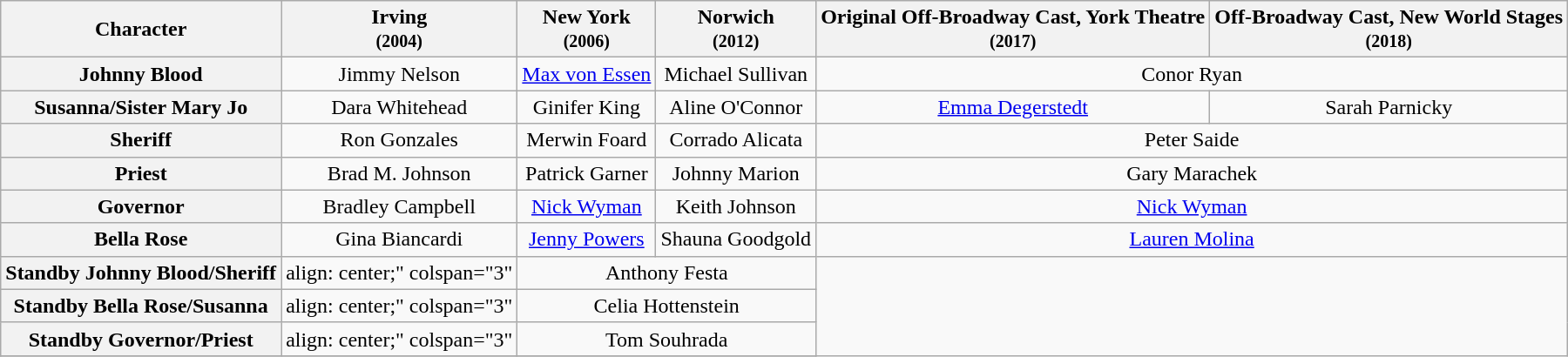<table class="wikitable" style="width: 1250;">
<tr>
<th scope=col>Character</th>
<th scope=col>Irving<br><small>(2004)</small></th>
<th scope=col>New York <br><small>(2006)</small></th>
<th scope=col>Norwich <br><small>(2012)</small></th>
<th scope=col>Original Off-Broadway Cast, York Theatre <br><small>(2017) </small></th>
<th>Off-Broadway Cast, New World Stages <br><small>(2018)</small></th>
</tr>
<tr>
<th scope=row>Johnny Blood</th>
<td align=center>Jimmy Nelson</td>
<td align=center><a href='#'>Max von Essen</a></td>
<td align=center>Michael Sullivan</td>
<td style="text-align: center;" colspan="2">Conor Ryan</td>
</tr>
<tr>
<th scope=row>Susanna/Sister Mary Jo</th>
<td align=center>Dara Whitehead</td>
<td align=center>Ginifer King</td>
<td align=center>Aline O'Connor</td>
<td align=center><a href='#'>Emma Degerstedt</a></td>
<td align=center>Sarah Parnicky</td>
</tr>
<tr>
<th scope=row>Sheriff</th>
<td align=center>Ron Gonzales</td>
<td align=center>Merwin Foard</td>
<td align=center>Corrado Alicata</td>
<td style="text-align: center;" colspan="2">Peter Saide</td>
</tr>
<tr>
<th scope=row>Priest</th>
<td align=center>Brad M. Johnson</td>
<td align=center>Patrick Garner</td>
<td align=center>Johnny Marion</td>
<td style="text-align: center;" colspan="2">Gary Marachek</td>
</tr>
<tr>
<th scope=row>Governor</th>
<td align=center>Bradley Campbell</td>
<td align=center><a href='#'>Nick Wyman</a></td>
<td align=center>Keith Johnson</td>
<td style="text-align: center;" colspan="2"><a href='#'>Nick Wyman</a></td>
</tr>
<tr>
<th scope=row>Bella Rose</th>
<td align=center>Gina Biancardi</td>
<td align=center><a href='#'>Jenny Powers</a></td>
<td align=center>Shauna Goodgold</td>
<td style="text-align: center;" colspan="2"><a href='#'>Lauren Molina</a></td>
</tr>
<tr>
<th scope=row>Standby Johnny Blood/Sheriff</th>
<td>align: center;" colspan="3" </td>
<td style="text-align: center;" colspan="2">Anthony Festa</td>
</tr>
<tr>
<th scope=row>Standby Bella Rose/Susanna</th>
<td>align: center;" colspan="3" </td>
<td style="text-align: center;" colspan="2">Celia Hottenstein</td>
</tr>
<tr>
<th scope=row>Standby Governor/Priest</th>
<td>align: center;" colspan="3" </td>
<td style="text-align: center;" colspan="2">Tom Souhrada</td>
</tr>
<tr>
</tr>
</table>
